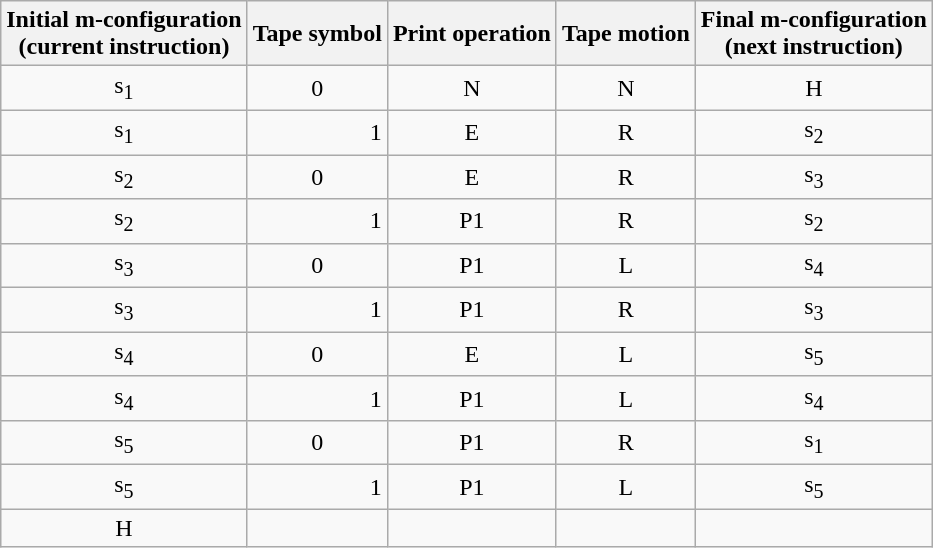<table class="wikitable" style="text-align: center;">
<tr>
<th>Initial m-configuration<br>(current instruction)</th>
<th>Tape symbol</th>
<th>Print operation</th>
<th>Tape motion</th>
<th>Final m-configuration<br>(next instruction)</th>
</tr>
<tr>
<td>s<sub>1</sub></td>
<td>0</td>
<td>N</td>
<td>N</td>
<td>H</td>
</tr>
<tr>
<td>s<sub>1</sub></td>
<td style="text-align:right;">1</td>
<td>E</td>
<td>R</td>
<td>s<sub>2</sub></td>
</tr>
<tr>
<td>s<sub>2</sub></td>
<td>0</td>
<td>E</td>
<td>R</td>
<td>s<sub>3</sub></td>
</tr>
<tr>
<td>s<sub>2</sub></td>
<td style="text-align:right;">1</td>
<td>P1</td>
<td>R</td>
<td>s<sub>2</sub></td>
</tr>
<tr>
<td>s<sub>3</sub></td>
<td>0</td>
<td>P1</td>
<td>L</td>
<td>s<sub>4</sub></td>
</tr>
<tr>
<td>s<sub>3</sub></td>
<td style="text-align:right;">1</td>
<td>P1</td>
<td>R</td>
<td>s<sub>3</sub></td>
</tr>
<tr>
<td>s<sub>4</sub></td>
<td>0</td>
<td>E</td>
<td>L</td>
<td>s<sub>5</sub></td>
</tr>
<tr>
<td>s<sub>4</sub></td>
<td style="text-align:right;">1</td>
<td>P1</td>
<td>L</td>
<td>s<sub>4</sub></td>
</tr>
<tr>
<td>s<sub>5</sub></td>
<td>0</td>
<td>P1</td>
<td>R</td>
<td>s<sub>1</sub></td>
</tr>
<tr>
<td>s<sub>5</sub></td>
<td style="text-align:right;">1</td>
<td>P1</td>
<td>L</td>
<td>s<sub>5</sub></td>
</tr>
<tr>
<td>H</td>
<td></td>
<td></td>
<td></td>
<td></td>
</tr>
</table>
